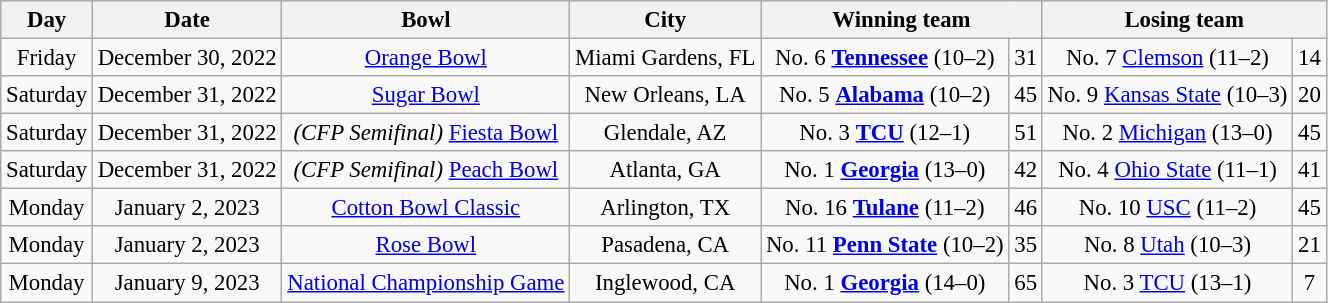<table class="wikitable" style="text-align:center; font-size: 95%;">
<tr>
<th>Day</th>
<th>Date</th>
<th>Bowl</th>
<th>City</th>
<th colspan=2>Winning team</th>
<th colspan=2>Losing team</th>
</tr>
<tr>
<td>Friday</td>
<td>December 30, 2022</td>
<td><a href='#'>Orange Bowl</a></td>
<td>Miami Gardens, FL</td>
<td>No. 6 <a href='#'><strong>Tennessee</strong></a> (10–2)</td>
<td>31</td>
<td>No. 7 <a href='#'>Clemson</a> (11–2)</td>
<td>14</td>
</tr>
<tr>
<td>Saturday</td>
<td>December 31, 2022</td>
<td><a href='#'>Sugar Bowl</a></td>
<td>New Orleans, LA</td>
<td>No. 5 <a href='#'><strong>Alabama</strong></a> (10–2)</td>
<td>45</td>
<td>No. 9 <a href='#'>Kansas State</a> (10–3)</td>
<td>20</td>
</tr>
<tr>
<td>Saturday</td>
<td>December 31, 2022</td>
<td><em>(CFP Semifinal)</em> <a href='#'>Fiesta Bowl</a></td>
<td>Glendale, AZ</td>
<td>No. 3 <strong><a href='#'>TCU</a></strong> (12–1)</td>
<td>51</td>
<td>No. 2 <a href='#'>Michigan</a> (13–0)</td>
<td>45</td>
</tr>
<tr>
<td>Saturday</td>
<td>December 31, 2022</td>
<td><em>(CFP Semifinal)</em> <a href='#'>Peach Bowl</a></td>
<td>Atlanta, GA</td>
<td>No. 1 <strong><a href='#'>Georgia</a></strong> (13–0)</td>
<td>42</td>
<td>No. 4 <a href='#'>Ohio State</a> (11–1)</td>
<td>41</td>
</tr>
<tr>
<td>Monday</td>
<td>January 2, 2023</td>
<td><a href='#'>Cotton Bowl Classic</a></td>
<td>Arlington, TX</td>
<td>No. 16 <strong><a href='#'>Tulane</a></strong> (11–2)</td>
<td>46</td>
<td>No. 10 <a href='#'>USC</a> (11–2)</td>
<td>45</td>
</tr>
<tr>
<td>Monday</td>
<td>January 2, 2023</td>
<td><a href='#'>Rose Bowl</a></td>
<td>Pasadena, CA</td>
<td>No. 11 <a href='#'><strong>Penn State</strong></a> (10–2)</td>
<td>35</td>
<td>No. 8 <a href='#'>Utah</a> (10–3)</td>
<td>21</td>
</tr>
<tr>
<td>Monday</td>
<td>January 9, 2023</td>
<td><a href='#'>National Championship Game</a></td>
<td>Inglewood, CA</td>
<td>No. 1 <a href='#'><strong>Georgia</strong></a> (14–0)</td>
<td>65</td>
<td>No. 3 <a href='#'>TCU</a> (13–1)</td>
<td>7</td>
</tr>
</table>
